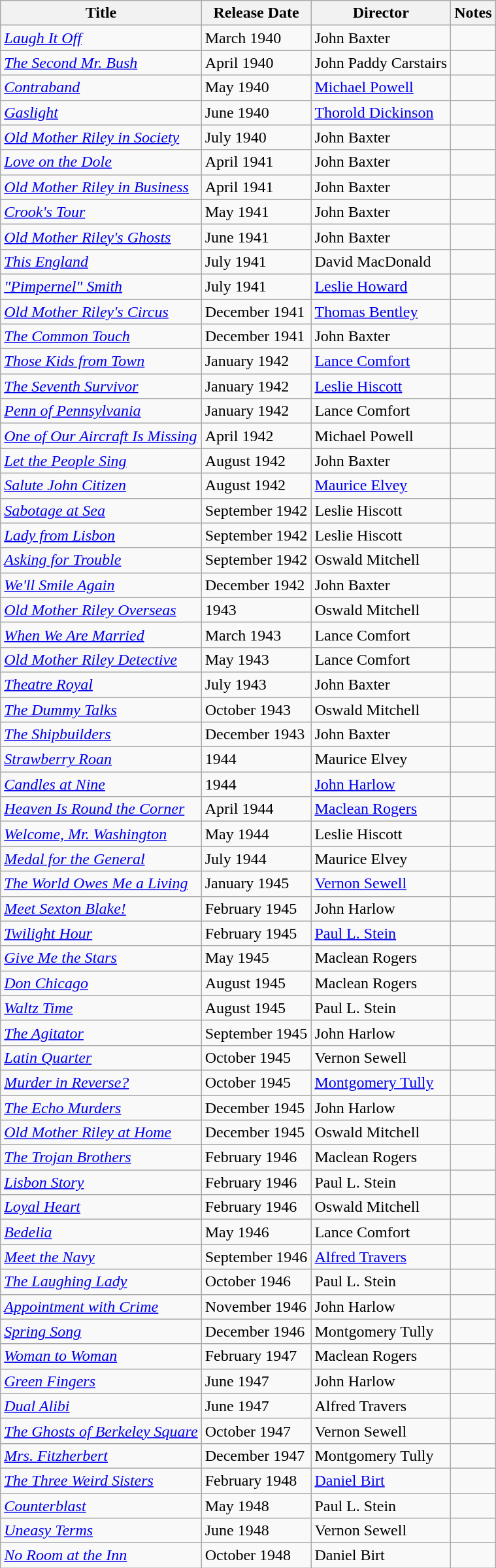<table class="wikitable sortable">
<tr>
<th>Title</th>
<th>Release Date</th>
<th>Director</th>
<th>Notes</th>
</tr>
<tr>
<td><em><a href='#'>Laugh It Off</a></em></td>
<td>March 1940</td>
<td>John Baxter</td>
<td></td>
</tr>
<tr>
<td><em><a href='#'>The Second Mr. Bush</a></em></td>
<td>April 1940</td>
<td>John Paddy Carstairs</td>
<td></td>
</tr>
<tr>
<td><em><a href='#'>Contraband</a></em></td>
<td>May 1940</td>
<td><a href='#'>Michael Powell</a></td>
<td></td>
</tr>
<tr>
<td><em><a href='#'>Gaslight</a></em></td>
<td>June 1940</td>
<td><a href='#'>Thorold Dickinson </a></td>
<td></td>
</tr>
<tr>
<td><em><a href='#'>Old Mother Riley in Society</a></em></td>
<td>July 1940</td>
<td>John Baxter</td>
<td></td>
</tr>
<tr>
<td><em><a href='#'>Love on the Dole</a></em></td>
<td>April 1941</td>
<td>John Baxter</td>
<td></td>
</tr>
<tr>
<td><em><a href='#'>Old Mother Riley in Business</a></em></td>
<td>April 1941</td>
<td>John Baxter</td>
<td></td>
</tr>
<tr>
<td><em><a href='#'>Crook's Tour</a></em></td>
<td>May 1941</td>
<td>John Baxter</td>
<td></td>
</tr>
<tr>
<td><em><a href='#'>Old Mother Riley's Ghosts</a></em></td>
<td>June 1941</td>
<td>John Baxter</td>
<td></td>
</tr>
<tr>
<td><em><a href='#'>This England</a></em></td>
<td>July 1941</td>
<td>David MacDonald</td>
<td></td>
</tr>
<tr>
<td><em><a href='#'>"Pimpernel" Smith</a></em></td>
<td>July 1941</td>
<td><a href='#'>Leslie Howard</a></td>
<td></td>
</tr>
<tr>
<td><em><a href='#'>Old Mother Riley's Circus</a></em></td>
<td>December 1941</td>
<td><a href='#'>Thomas Bentley</a></td>
<td></td>
</tr>
<tr>
<td><em><a href='#'>The Common Touch</a></em></td>
<td>December 1941</td>
<td>John Baxter</td>
<td></td>
</tr>
<tr>
<td><em><a href='#'>Those Kids from Town</a></em></td>
<td>January 1942</td>
<td><a href='#'>Lance Comfort</a></td>
<td></td>
</tr>
<tr>
<td><em><a href='#'>The Seventh Survivor</a></em></td>
<td>January 1942</td>
<td><a href='#'>Leslie Hiscott</a></td>
<td></td>
</tr>
<tr>
<td><em><a href='#'>Penn of Pennsylvania</a></em></td>
<td>January 1942</td>
<td>Lance Comfort</td>
<td></td>
</tr>
<tr>
<td><em><a href='#'>One of Our Aircraft Is Missing</a></em></td>
<td>April 1942</td>
<td>Michael Powell</td>
<td></td>
</tr>
<tr>
<td><em><a href='#'>Let the People Sing</a></em></td>
<td>August 1942</td>
<td>John Baxter</td>
<td></td>
</tr>
<tr>
<td><em><a href='#'>Salute John Citizen</a></em></td>
<td>August 1942</td>
<td><a href='#'>Maurice Elvey</a></td>
<td></td>
</tr>
<tr>
<td><em><a href='#'>Sabotage at Sea</a></em></td>
<td>September 1942</td>
<td>Leslie Hiscott</td>
<td></td>
</tr>
<tr>
<td><em><a href='#'>Lady from Lisbon</a></em></td>
<td>September 1942</td>
<td>Leslie Hiscott</td>
<td></td>
</tr>
<tr>
<td><em><a href='#'>Asking for Trouble</a></em></td>
<td>September 1942</td>
<td>Oswald Mitchell</td>
<td></td>
</tr>
<tr>
<td><em><a href='#'>We'll Smile Again</a></em></td>
<td>December 1942</td>
<td>John Baxter</td>
<td></td>
</tr>
<tr>
<td><em><a href='#'>Old Mother Riley Overseas</a></em></td>
<td>1943</td>
<td>Oswald Mitchell</td>
<td></td>
</tr>
<tr>
<td><em><a href='#'>When We Are Married</a></em></td>
<td>March 1943</td>
<td>Lance Comfort</td>
<td></td>
</tr>
<tr>
<td><em><a href='#'>Old Mother Riley Detective</a></em></td>
<td>May 1943</td>
<td>Lance Comfort</td>
<td></td>
</tr>
<tr>
<td><em><a href='#'>Theatre Royal</a></em></td>
<td>July 1943</td>
<td>John Baxter</td>
<td></td>
</tr>
<tr>
<td><em><a href='#'>The Dummy Talks</a></em></td>
<td>October 1943</td>
<td>Oswald Mitchell</td>
<td></td>
</tr>
<tr>
<td><em><a href='#'>The Shipbuilders</a></em></td>
<td>December 1943</td>
<td>John Baxter</td>
<td></td>
</tr>
<tr>
<td><em><a href='#'>Strawberry Roan</a></em></td>
<td>1944</td>
<td>Maurice Elvey</td>
<td></td>
</tr>
<tr>
<td><em><a href='#'>Candles at Nine</a></em></td>
<td>1944</td>
<td><a href='#'>John Harlow</a></td>
<td></td>
</tr>
<tr>
<td><em><a href='#'>Heaven Is Round the Corner</a></em></td>
<td>April 1944</td>
<td><a href='#'>Maclean Rogers </a></td>
<td></td>
</tr>
<tr>
<td><em><a href='#'>Welcome, Mr. Washington</a></em></td>
<td>May 1944</td>
<td>Leslie Hiscott</td>
<td></td>
</tr>
<tr>
<td><em><a href='#'>Medal for the General</a></em></td>
<td>July 1944</td>
<td>Maurice Elvey</td>
<td></td>
</tr>
<tr>
<td><em><a href='#'>The World Owes Me a Living</a></em></td>
<td>January 1945</td>
<td><a href='#'>Vernon Sewell</a></td>
<td></td>
</tr>
<tr>
<td><em><a href='#'>Meet Sexton Blake!</a></em></td>
<td>February 1945</td>
<td>John Harlow</td>
<td></td>
</tr>
<tr>
<td><em><a href='#'>Twilight Hour</a></em></td>
<td>February 1945</td>
<td><a href='#'>Paul L. Stein </a></td>
<td></td>
</tr>
<tr>
<td><em><a href='#'>Give Me the Stars</a></em></td>
<td>May 1945</td>
<td>Maclean Rogers</td>
<td></td>
</tr>
<tr>
<td><em><a href='#'>Don Chicago</a></em></td>
<td>August 1945</td>
<td>Maclean Rogers</td>
<td></td>
</tr>
<tr>
<td><em><a href='#'>Waltz Time</a></em></td>
<td>August 1945</td>
<td>Paul L. Stein</td>
<td></td>
</tr>
<tr>
<td><em><a href='#'>The Agitator</a></em></td>
<td>September 1945</td>
<td>John Harlow</td>
<td></td>
</tr>
<tr>
<td><em><a href='#'>Latin Quarter</a></em></td>
<td>October 1945</td>
<td>Vernon Sewell</td>
<td></td>
</tr>
<tr>
<td><em><a href='#'>Murder in Reverse?</a></em></td>
<td>October 1945</td>
<td><a href='#'>Montgomery Tully </a></td>
<td></td>
</tr>
<tr>
<td><em><a href='#'>The Echo Murders</a></em></td>
<td>December 1945</td>
<td>John Harlow</td>
<td></td>
</tr>
<tr>
<td><em><a href='#'>Old Mother Riley at Home</a></em></td>
<td>December 1945</td>
<td>Oswald Mitchell</td>
<td></td>
</tr>
<tr>
<td><em><a href='#'>The Trojan Brothers</a></em></td>
<td>February 1946</td>
<td>Maclean Rogers</td>
<td></td>
</tr>
<tr>
<td><em><a href='#'>Lisbon Story</a></em></td>
<td>February 1946</td>
<td>Paul L. Stein</td>
<td></td>
</tr>
<tr>
<td><em><a href='#'>Loyal Heart</a></em></td>
<td>February 1946</td>
<td>Oswald Mitchell</td>
<td></td>
</tr>
<tr>
<td><em><a href='#'>Bedelia</a></em></td>
<td>May 1946</td>
<td>Lance Comfort</td>
<td></td>
</tr>
<tr>
<td><em><a href='#'>Meet the Navy</a></em></td>
<td>September 1946</td>
<td><a href='#'>Alfred Travers</a></td>
<td></td>
</tr>
<tr>
<td><em><a href='#'>The Laughing Lady</a></em></td>
<td>October 1946</td>
<td>Paul L. Stein</td>
<td></td>
</tr>
<tr>
<td><em><a href='#'>Appointment with Crime</a></em></td>
<td>November 1946</td>
<td>John Harlow</td>
<td></td>
</tr>
<tr>
<td><em><a href='#'>Spring Song</a></em></td>
<td>December 1946</td>
<td>Montgomery Tully</td>
<td></td>
</tr>
<tr>
<td><em><a href='#'>Woman to Woman</a></em></td>
<td>February 1947</td>
<td>Maclean Rogers</td>
<td></td>
</tr>
<tr>
<td><em><a href='#'>Green Fingers</a></em></td>
<td>June 1947</td>
<td>John Harlow</td>
<td></td>
</tr>
<tr>
<td><em><a href='#'>Dual Alibi</a></em></td>
<td>June 1947</td>
<td>Alfred Travers</td>
<td></td>
</tr>
<tr>
<td><em><a href='#'>The Ghosts of Berkeley Square</a></em></td>
<td>October 1947</td>
<td>Vernon Sewell</td>
<td></td>
</tr>
<tr>
<td><em><a href='#'>Mrs. Fitzherbert</a></em></td>
<td>December 1947</td>
<td>Montgomery Tully</td>
<td></td>
</tr>
<tr>
<td><em><a href='#'>The Three Weird Sisters</a></em></td>
<td>February 1948</td>
<td><a href='#'>Daniel Birt</a></td>
<td></td>
</tr>
<tr>
<td><em><a href='#'>Counterblast</a></em></td>
<td>May 1948</td>
<td>Paul L. Stein</td>
<td></td>
</tr>
<tr>
<td><em><a href='#'>Uneasy Terms</a></em></td>
<td>June 1948</td>
<td>Vernon Sewell</td>
<td></td>
</tr>
<tr>
<td><em><a href='#'>No Room at the Inn</a></em></td>
<td>October 1948</td>
<td>Daniel Birt</td>
<td></td>
</tr>
</table>
